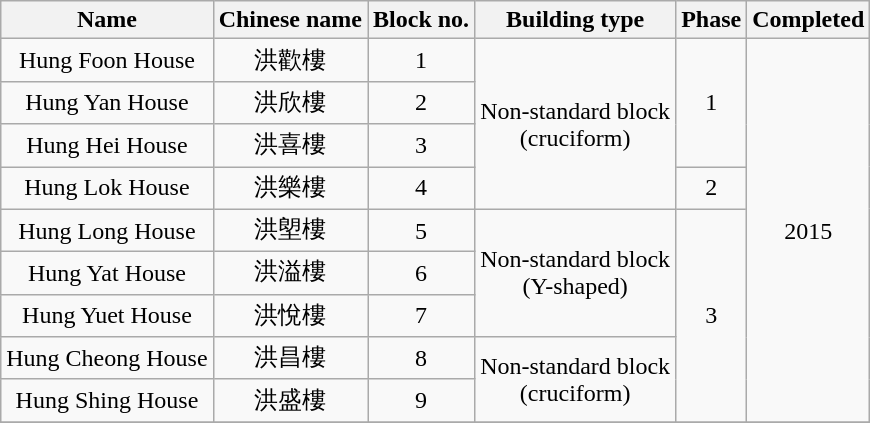<table class="wikitable" style="text-align: center">
<tr>
<th>Name</th>
<th>Chinese name</th>
<th>Block no.</th>
<th>Building type</th>
<th>Phase</th>
<th>Completed</th>
</tr>
<tr>
<td>Hung Foon House</td>
<td>洪歡樓</td>
<td>1</td>
<td rowspan="4">Non-standard block<br>(cruciform)</td>
<td rowspan="3">1</td>
<td rowspan="9">2015</td>
</tr>
<tr>
<td>Hung Yan House</td>
<td>洪欣樓</td>
<td>2</td>
</tr>
<tr>
<td>Hung Hei House</td>
<td>洪喜樓</td>
<td>3</td>
</tr>
<tr>
<td>Hung Lok House</td>
<td>洪樂樓</td>
<td>4</td>
<td>2</td>
</tr>
<tr>
<td>Hung Long House</td>
<td>洪塱樓</td>
<td>5</td>
<td rowspan="3">Non-standard block<br>(Y-shaped)</td>
<td rowspan="5">3</td>
</tr>
<tr>
<td>Hung Yat House</td>
<td>洪溢樓</td>
<td>6</td>
</tr>
<tr>
<td>Hung Yuet House</td>
<td>洪悅樓</td>
<td>7</td>
</tr>
<tr>
<td>Hung Cheong House</td>
<td>洪昌樓</td>
<td>8</td>
<td rowspan="2">Non-standard block<br>(cruciform)</td>
</tr>
<tr>
<td>Hung Shing House</td>
<td>洪盛樓</td>
<td>9</td>
</tr>
<tr>
</tr>
</table>
